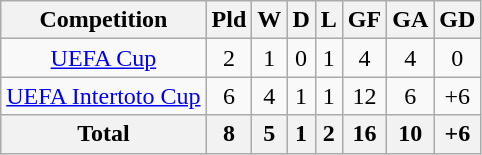<table class="wikitable" style="text-align: center;">
<tr>
<th>Competition</th>
<th>Pld</th>
<th>W</th>
<th>D</th>
<th>L</th>
<th>GF</th>
<th>GA</th>
<th>GD</th>
</tr>
<tr>
<td><a href='#'>UEFA Cup</a></td>
<td>2</td>
<td>1</td>
<td>0</td>
<td>1</td>
<td>4</td>
<td>4</td>
<td>0</td>
</tr>
<tr>
<td><a href='#'>UEFA Intertoto Cup</a></td>
<td>6</td>
<td>4</td>
<td>1</td>
<td>1</td>
<td>12</td>
<td>6</td>
<td>+6</td>
</tr>
<tr>
<th>Total</th>
<th>8</th>
<th>5</th>
<th>1</th>
<th>2</th>
<th>16</th>
<th>10</th>
<th>+6</th>
</tr>
</table>
